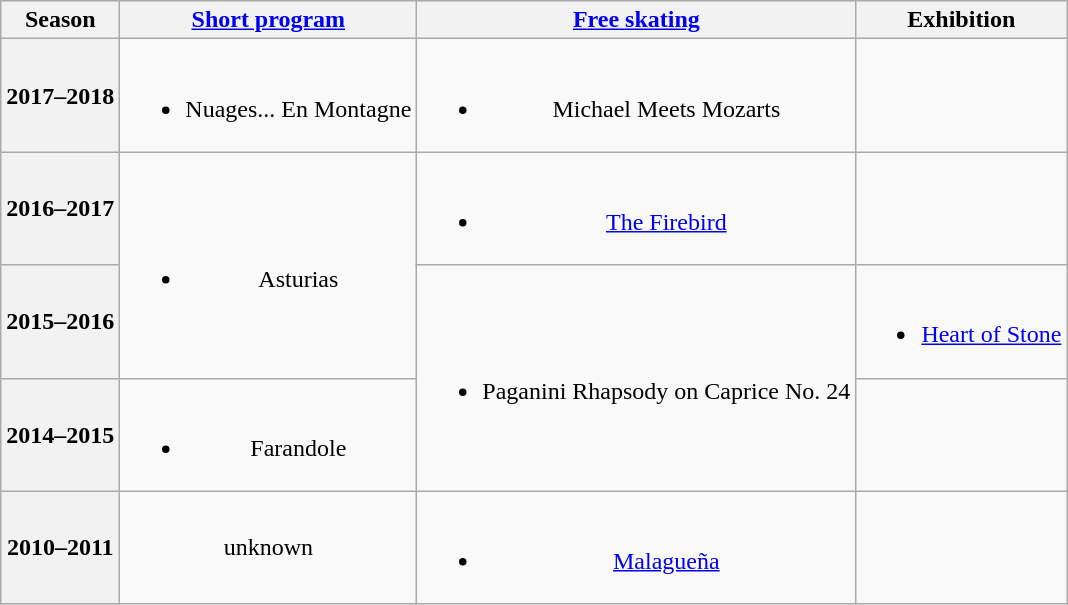<table class=wikitable style=text-align:center>
<tr>
<th>Season</th>
<th><a href='#'>Short program</a></th>
<th><a href='#'>Free skating</a></th>
<th>Exhibition</th>
</tr>
<tr>
<th>2017–2018</th>
<td><br><ul><li>Nuages... En Montagne <br></li></ul></td>
<td><br><ul><li>Michael Meets Mozarts <br></li></ul></td>
<td></td>
</tr>
<tr>
<th>2016–2017 <br> </th>
<td rowspan=2><br><ul><li>Asturias <br></li></ul></td>
<td><br><ul><li><a href='#'>The Firebird</a> <br></li></ul></td>
<td></td>
</tr>
<tr>
<th>2015–2016 <br> </th>
<td rowspan=2><br><ul><li>Paganini Rhapsody on Caprice No. 24 <br></li></ul></td>
<td><br><ul><li><a href='#'>Heart of Stone</a> <br></li></ul></td>
</tr>
<tr>
<th>2014–2015 <br> </th>
<td><br><ul><li>Farandole <br></li></ul></td>
<td></td>
</tr>
<tr>
<th>2010–2011</th>
<td align="center">unknown</td>
<td><br><ul><li><a href='#'>Malagueña</a> <br></li></ul></td>
<td></td>
</tr>
</table>
